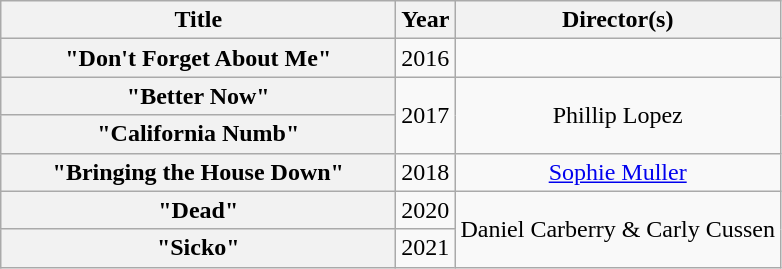<table class="wikitable plainrowheaders" style="text-align:center;">
<tr>
<th scope="col" style="width:16em;">Title</th>
<th scope="col">Year</th>
<th scope="col">Director(s)</th>
</tr>
<tr>
<th scope="row">"Don't Forget About Me"</th>
<td>2016</td>
<td></td>
</tr>
<tr>
<th scope="row">"Better Now"</th>
<td rowspan="2">2017</td>
<td rowspan="2">Phillip Lopez</td>
</tr>
<tr>
<th scope="row">"California Numb"</th>
</tr>
<tr>
<th scope="row">"Bringing the House Down"</th>
<td>2018</td>
<td><a href='#'>Sophie Muller</a></td>
</tr>
<tr>
<th scope="row">"Dead"</th>
<td>2020</td>
<td rowspan="2">Daniel Carberry & Carly Cussen</td>
</tr>
<tr>
<th scope="row">"Sicko"</th>
<td>2021</td>
</tr>
</table>
